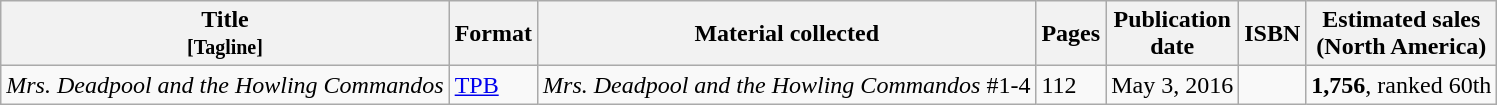<table class="wikitable">
<tr>
<th>Title<br><small>[Tagline]</small></th>
<th>Format</th>
<th>Material collected</th>
<th>Pages</th>
<th>Publication<br>date</th>
<th>ISBN</th>
<th>Estimated sales<br>(North America)</th>
</tr>
<tr>
<td><em>Mrs. Deadpool and the Howling Commandos</em></td>
<td><a href='#'>TPB</a></td>
<td><em>Mrs. Deadpool and the Howling Commandos</em> #1-4</td>
<td>112</td>
<td>May 3, 2016</td>
<td><br></td>
<td><strong>1,756</strong>, ranked 60th</td>
</tr>
</table>
